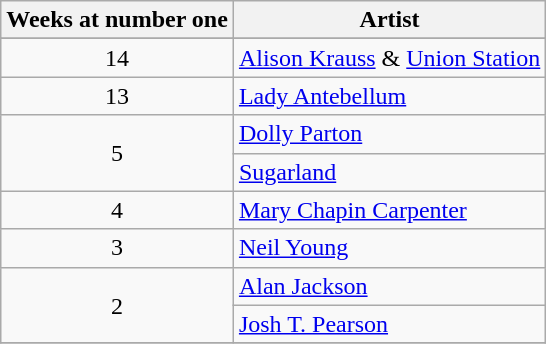<table class="wikitable plainrowheaders sortable">
<tr>
<th scope=col>Weeks at number one</th>
<th scope=col>Artist</th>
</tr>
<tr class=unsortable>
</tr>
<tr>
<td align="center">14</td>
<td><a href='#'>Alison Krauss</a> & <a href='#'>Union Station</a></td>
</tr>
<tr>
<td align="center">13</td>
<td><a href='#'>Lady Antebellum</a></td>
</tr>
<tr>
<td align="center" rowspan=2>5</td>
<td><a href='#'>Dolly Parton</a></td>
</tr>
<tr>
<td><a href='#'>Sugarland</a></td>
</tr>
<tr>
<td align="center">4</td>
<td><a href='#'>Mary Chapin Carpenter</a></td>
</tr>
<tr>
<td align="center">3</td>
<td><a href='#'>Neil Young</a></td>
</tr>
<tr>
<td align="center" rowspan=2>2</td>
<td><a href='#'>Alan Jackson</a></td>
</tr>
<tr>
<td><a href='#'>Josh T. Pearson</a></td>
</tr>
<tr>
</tr>
</table>
